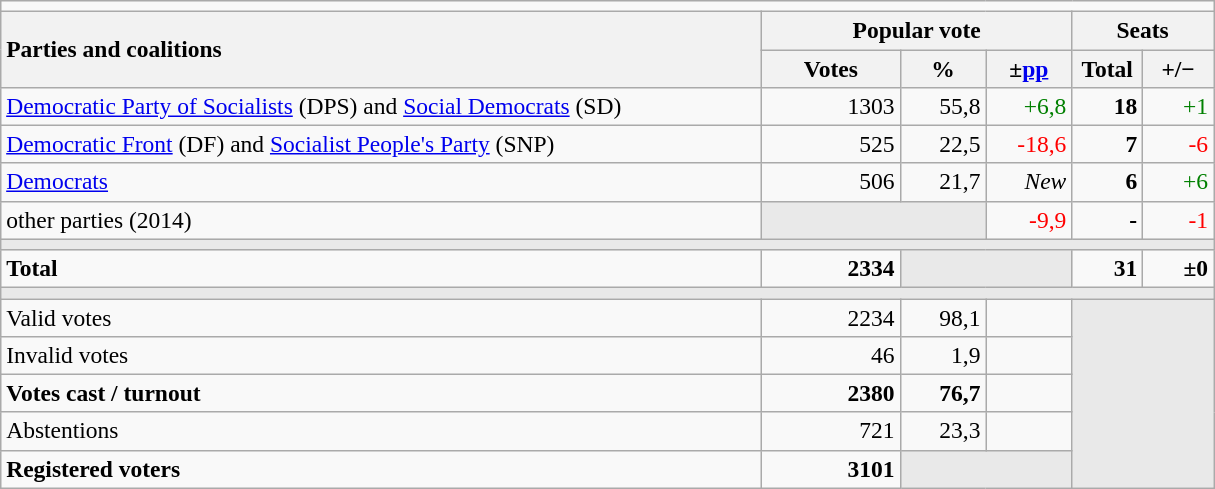<table class="wikitable" style="text-align:right; font-size:98%; margin-bottom:0">
<tr>
<td colspan="6"></td>
</tr>
<tr>
<th style="text-align:left;" rowspan="2" width="500">Parties and coalitions</th>
<th colspan="3">Popular vote</th>
<th colspan="2">Seats</th>
</tr>
<tr>
<th width="85">Votes</th>
<th width="50">%</th>
<th width="50">±<a href='#'>pp</a></th>
<th width="40">Total</th>
<th width="40">+/−</th>
</tr>
<tr>
<td align="left"><a href='#'>Democratic Party of Socialists</a> (DPS) and <a href='#'>Social Democrats</a> (SD)</td>
<td>1303</td>
<td>55,8</td>
<td style="color:green;">+6,8</td>
<td><strong>18</strong></td>
<td style="color:green;">+1</td>
</tr>
<tr>
<td align="left"><a href='#'>Democratic Front</a> (DF) and <a href='#'>Socialist People's Party</a> (SNP)</td>
<td>525</td>
<td>22,5</td>
<td style="color:red;">-18,6</td>
<td><strong>7</strong></td>
<td style="color:red;">-6</td>
</tr>
<tr>
<td align="left"><a href='#'>Democrats</a></td>
<td>506</td>
<td>21,7</td>
<td><em>New</em></td>
<td><strong>6</strong></td>
<td style="color:green;">+6</td>
</tr>
<tr>
<td align="left">other parties (2014)</td>
<td bgcolor="#E9E9E9" colspan="2"></td>
<td style="color:red;">-9,9</td>
<td><strong>-</strong></td>
<td style="color:red;">-1</td>
</tr>
<tr>
<td colspan="6" bgcolor="#E9E9E9"></td>
</tr>
<tr style="font-weight:bold;">
<td align="left" width="500">Total</td>
<td>2334</td>
<td bgcolor="#E9E9E9" colspan="2"></td>
<td width="40">31</td>
<td width="40">±0</td>
</tr>
<tr>
<td colspan="6" bgcolor="#E9E9E9"></td>
</tr>
<tr>
<td align="left">Valid votes</td>
<td>2234</td>
<td>98,1</td>
<td style="color:green;"></td>
<td bgcolor="#E9E9E9" colspan="2" rowspan="5"></td>
</tr>
<tr>
<td align="left">Invalid votes</td>
<td>46</td>
<td>1,9</td>
<td style="color:red;"></td>
</tr>
<tr style="font-weight:bold;">
<td align="left">Votes cast / turnout</td>
<td>2380</td>
<td>76,7</td>
<td style="color:green;"></td>
</tr>
<tr>
<td align="left">Abstentions</td>
<td>721</td>
<td>23,3</td>
<td style="color:red;"></td>
</tr>
<tr style="font-weight:bold;">
<td align="left">Registered voters</td>
<td>3101</td>
<td bgcolor="#E9E9E9" colspan="2"></td>
</tr>
</table>
